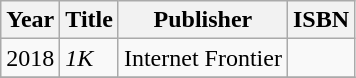<table class="wikitable">
<tr>
<th>Year</th>
<th>Title</th>
<th>Publisher</th>
<th>ISBN</th>
</tr>
<tr>
<td>2018</td>
<td><em>1K</em></td>
<td>Internet Frontier</td>
<td></td>
</tr>
<tr>
</tr>
</table>
